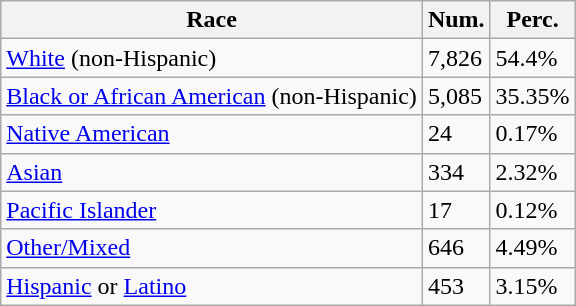<table class="wikitable">
<tr>
<th>Race</th>
<th>Num.</th>
<th>Perc.</th>
</tr>
<tr>
<td><a href='#'>White</a> (non-Hispanic)</td>
<td>7,826</td>
<td>54.4%</td>
</tr>
<tr>
<td><a href='#'>Black or African American</a> (non-Hispanic)</td>
<td>5,085</td>
<td>35.35%</td>
</tr>
<tr>
<td><a href='#'>Native American</a></td>
<td>24</td>
<td>0.17%</td>
</tr>
<tr>
<td><a href='#'>Asian</a></td>
<td>334</td>
<td>2.32%</td>
</tr>
<tr>
<td><a href='#'>Pacific Islander</a></td>
<td>17</td>
<td>0.12%</td>
</tr>
<tr>
<td><a href='#'>Other/Mixed</a></td>
<td>646</td>
<td>4.49%</td>
</tr>
<tr>
<td><a href='#'>Hispanic</a> or <a href='#'>Latino</a></td>
<td>453</td>
<td>3.15%</td>
</tr>
</table>
